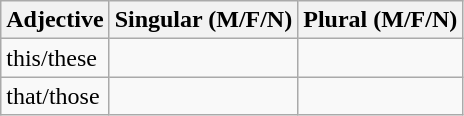<table class="wikitable">
<tr>
<th>Adjective</th>
<th>Singular (M/F/N)</th>
<th>Plural (M/F/N)</th>
</tr>
<tr>
<td>this/these</td>
<td></td>
<td></td>
</tr>
<tr>
<td>that/those</td>
<td></td>
<td></td>
</tr>
</table>
